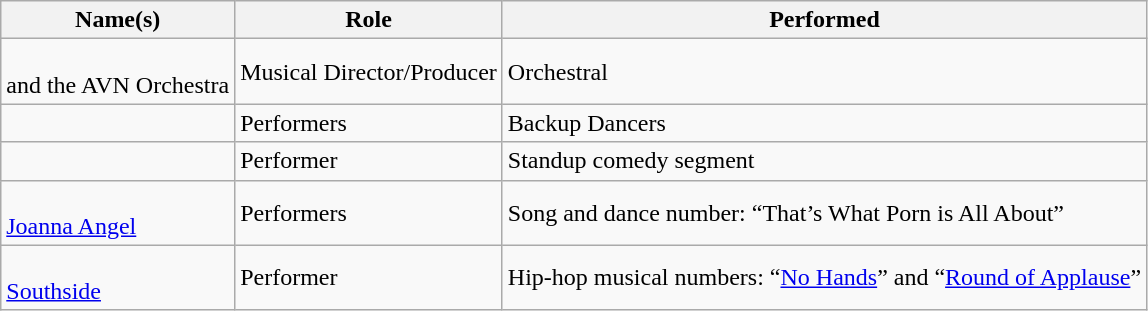<table class="wikitable sortable">
<tr>
<th>Name(s)</th>
<th>Role</th>
<th>Performed</th>
</tr>
<tr>
<td><br>and the AVN Orchestra</td>
<td>Musical Director/Producer</td>
<td>Orchestral</td>
</tr>
<tr>
<td></td>
<td>Performers</td>
<td>Backup Dancers</td>
</tr>
<tr>
<td></td>
<td>Performer</td>
<td>Standup comedy segment</td>
</tr>
<tr>
<td><br><a href='#'>Joanna Angel</a></td>
<td>Performers</td>
<td>Song and dance number: “That’s What Porn is All About”</td>
</tr>
<tr>
<td> <br> <a href='#'>Southside</a></td>
<td>Performer</td>
<td>Hip-hop musical numbers: “<a href='#'>No Hands</a>” and “<a href='#'>Round of Applause</a>”</td>
</tr>
</table>
